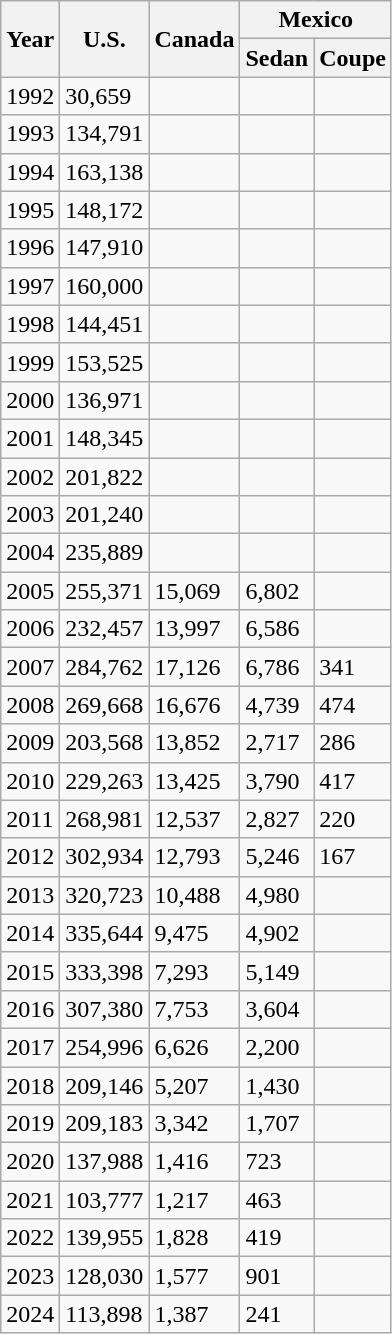<table class="wikitable">
<tr>
<th rowspan="2" data-sort-type="numeric">Year</th>
<th rowspan="2">U.S.</th>
<th rowspan="2">Canada</th>
<th colspan="2">Mexico</th>
</tr>
<tr>
<th>Sedan</th>
<th>Coupe</th>
</tr>
<tr>
<td>1992</td>
<td>30,659</td>
<td></td>
<td></td>
<td></td>
</tr>
<tr>
<td>1993</td>
<td>134,791</td>
<td></td>
<td></td>
<td></td>
</tr>
<tr>
<td>1994</td>
<td>163,138</td>
<td></td>
<td></td>
<td></td>
</tr>
<tr>
<td>1995</td>
<td>148,172</td>
<td></td>
<td></td>
<td></td>
</tr>
<tr>
<td>1996</td>
<td>147,910</td>
<td></td>
<td></td>
<td></td>
</tr>
<tr>
<td>1997</td>
<td>160,000</td>
<td></td>
<td></td>
<td></td>
</tr>
<tr>
<td>1998</td>
<td>144,451</td>
<td></td>
<td></td>
<td></td>
</tr>
<tr>
<td>1999</td>
<td>153,525</td>
<td></td>
<td></td>
<td></td>
</tr>
<tr>
<td>2000</td>
<td>136,971</td>
<td></td>
<td></td>
<td></td>
</tr>
<tr>
<td>2001</td>
<td>148,345</td>
<td></td>
<td></td>
<td></td>
</tr>
<tr>
<td>2002</td>
<td>201,822</td>
<td></td>
<td></td>
<td></td>
</tr>
<tr>
<td>2003</td>
<td>201,240</td>
<td></td>
<td></td>
<td></td>
</tr>
<tr>
<td>2004</td>
<td>235,889</td>
<td></td>
<td></td>
<td></td>
</tr>
<tr>
<td>2005</td>
<td>255,371</td>
<td>15,069</td>
<td>6,802</td>
<td></td>
</tr>
<tr>
<td>2006</td>
<td>232,457</td>
<td>13,997</td>
<td>6,586</td>
<td></td>
</tr>
<tr>
<td>2007</td>
<td>284,762</td>
<td>17,126</td>
<td>6,786</td>
<td>341</td>
</tr>
<tr>
<td>2008</td>
<td>269,668</td>
<td>16,676</td>
<td>4,739</td>
<td>474</td>
</tr>
<tr>
<td>2009</td>
<td>203,568</td>
<td>13,852</td>
<td>2,717</td>
<td>286</td>
</tr>
<tr>
<td>2010</td>
<td>229,263</td>
<td>13,425</td>
<td>3,790</td>
<td>417</td>
</tr>
<tr>
<td>2011</td>
<td>268,981</td>
<td>12,537</td>
<td>2,827</td>
<td>220</td>
</tr>
<tr>
<td>2012</td>
<td>302,934</td>
<td>12,793</td>
<td>5,246</td>
<td>167</td>
</tr>
<tr>
<td>2013</td>
<td>320,723</td>
<td>10,488</td>
<td>4,980</td>
<td></td>
</tr>
<tr>
<td>2014</td>
<td>335,644</td>
<td>9,475</td>
<td>4,902</td>
<td></td>
</tr>
<tr>
<td>2015</td>
<td>333,398</td>
<td>7,293</td>
<td>5,149</td>
<td></td>
</tr>
<tr>
<td>2016</td>
<td>307,380</td>
<td>7,753</td>
<td>3,604</td>
<td></td>
</tr>
<tr>
<td>2017</td>
<td>254,996</td>
<td>6,626</td>
<td>2,200</td>
<td></td>
</tr>
<tr>
<td>2018</td>
<td>209,146</td>
<td>5,207</td>
<td>1,430</td>
<td></td>
</tr>
<tr>
<td>2019</td>
<td>209,183</td>
<td>3,342</td>
<td>1,707</td>
<td></td>
</tr>
<tr>
<td>2020</td>
<td>137,988</td>
<td>1,416</td>
<td>723</td>
<td></td>
</tr>
<tr>
<td>2021</td>
<td>103,777</td>
<td>1,217</td>
<td>463</td>
<td></td>
</tr>
<tr>
<td>2022</td>
<td>139,955</td>
<td>1,828</td>
<td>419</td>
<td></td>
</tr>
<tr>
<td>2023</td>
<td>128,030</td>
<td>1,577</td>
<td>901</td>
<td></td>
</tr>
<tr>
<td>2024</td>
<td>113,898</td>
<td>1,387</td>
<td>241</td>
<td></td>
</tr>
</table>
